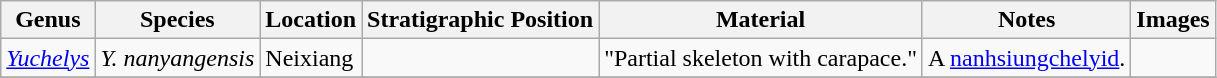<table class="wikitable" align="center">
<tr>
<th>Genus</th>
<th>Species</th>
<th>Location</th>
<th>Stratigraphic Position</th>
<th>Material</th>
<th>Notes</th>
<th>Images</th>
</tr>
<tr>
<td><em><a href='#'>Yuchelys</a></em></td>
<td><em>Y. nanyangensis</em></td>
<td>Neixiang</td>
<td></td>
<td>"Partial skeleton with carapace."</td>
<td>A <a href='#'>nanhsiungchelyid</a>.</td>
<td></td>
</tr>
<tr>
</tr>
</table>
